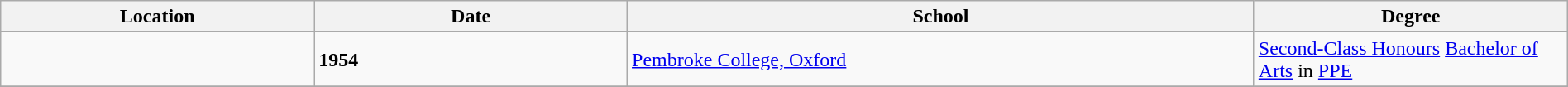<table class="wikitable" style="width:100%;">
<tr>
<th style="width:20%;">Location</th>
<th style="width:20%;">Date</th>
<th style="width:40%;">School</th>
<th style="width:20%;">Degree</th>
</tr>
<tr>
<td></td>
<td><strong>1954</strong></td>
<td><a href='#'>Pembroke College, Oxford</a></td>
<td><a href='#'>Second-Class Honours</a> <a href='#'>Bachelor of Arts</a> in <a href='#'>PPE</a></td>
</tr>
<tr>
</tr>
</table>
